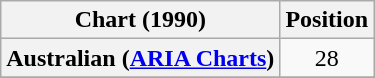<table class="wikitable sortable plainrowheaders">
<tr>
<th scope="col">Chart (1990)</th>
<th scope="col">Position</th>
</tr>
<tr>
<th scope="row">Australian (<a href='#'>ARIA Charts</a>)</th>
<td style="text-align:center;">28</td>
</tr>
<tr>
</tr>
</table>
